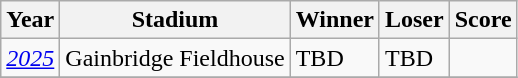<table class="wikitable sortable">
<tr>
<th>Year</th>
<th>Stadium</th>
<th>Winner</th>
<th>Loser</th>
<th>Score</th>
</tr>
<tr>
<td><em><a href='#'>2025</a></em></td>
<td>Gainbridge Fieldhouse</td>
<td>TBD</td>
<td>TBD</td>
<td></td>
</tr>
<tr>
</tr>
</table>
